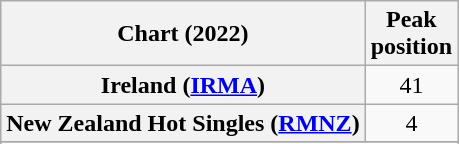<table class="wikitable sortable plainrowheaders" style="text-align:center">
<tr>
<th scope="col">Chart (2022)</th>
<th scope="col">Peak<br>position</th>
</tr>
<tr>
<th scope="row">Ireland (<a href='#'>IRMA</a>)</th>
<td>41</td>
</tr>
<tr>
<th scope="row">New Zealand Hot Singles (<a href='#'>RMNZ</a>)</th>
<td>4</td>
</tr>
<tr>
</tr>
<tr>
</tr>
</table>
